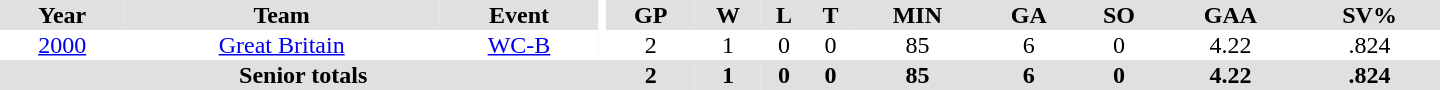<table border="0" cellpadding="1" cellspacing="0" ID="Table3" style="text-align:center; width:60em">
<tr ALIGN="center" bgcolor="#e0e0e0">
<th>Year</th>
<th>Team</th>
<th>Event</th>
<th rowspan="99" bgcolor="#ffffff"></th>
<th>GP</th>
<th>W</th>
<th>L</th>
<th>T</th>
<th>MIN</th>
<th>GA</th>
<th>SO</th>
<th>GAA</th>
<th>SV%</th>
</tr>
<tr>
<td><a href='#'>2000</a></td>
<td><a href='#'>Great Britain</a></td>
<td><a href='#'>WC-B</a></td>
<td>2</td>
<td>1</td>
<td>0</td>
<td>0</td>
<td>85</td>
<td>6</td>
<td>0</td>
<td>4.22</td>
<td>.824</td>
</tr>
<tr bgcolor="#e0e0e0">
<th colspan=4>Senior totals</th>
<th>2</th>
<th>1</th>
<th>0</th>
<th>0</th>
<th>85</th>
<th>6</th>
<th>0</th>
<th>4.22</th>
<th>.824</th>
</tr>
</table>
